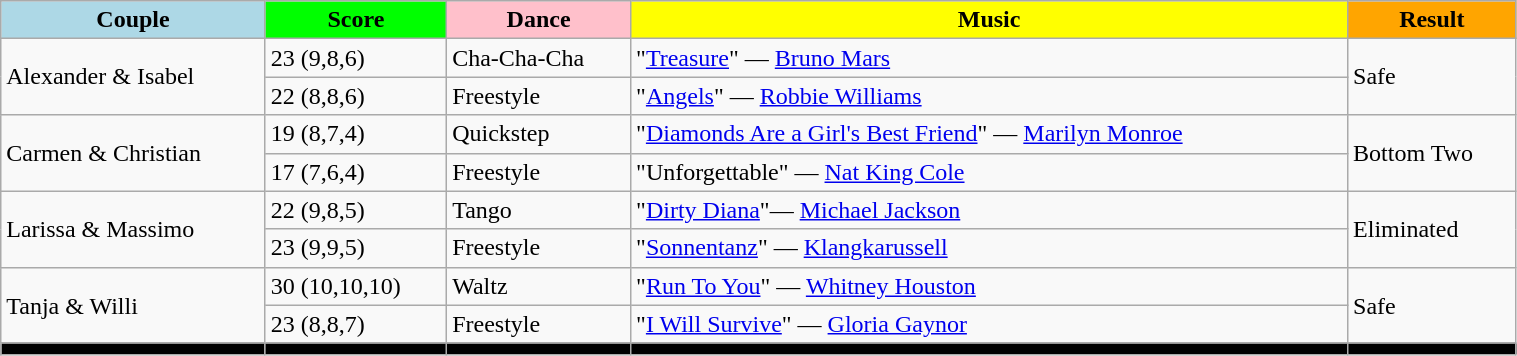<table class="wikitable" style="width:80%;">
<tr>
<th style="background:lightblue;">Couple</th>
<th style="background:lime;">Score</th>
<th style="background:pink;">Dance</th>
<th style="background:yellow;">Music</th>
<th style="background:orange;">Result</th>
</tr>
<tr>
<td rowspan=2>Alexander & Isabel</td>
<td>23 (9,8,6)</td>
<td>Cha-Cha-Cha</td>
<td>"<a href='#'>Treasure</a>" — <a href='#'>Bruno Mars</a></td>
<td rowspan=2>Safe</td>
</tr>
<tr>
<td>22 (8,8,6)</td>
<td>Freestyle</td>
<td>"<a href='#'>Angels</a>" — <a href='#'>Robbie Williams</a></td>
</tr>
<tr>
<td rowspan=2>Carmen & Christian</td>
<td>19 (8,7,4)</td>
<td>Quickstep</td>
<td>"<a href='#'>Diamonds Are a Girl's Best Friend</a>" — <a href='#'>Marilyn Monroe</a></td>
<td rowspan=2>Bottom Two</td>
</tr>
<tr>
<td>17 (7,6,4)</td>
<td>Freestyle</td>
<td>"Unforgettable" — <a href='#'>Nat King Cole</a></td>
</tr>
<tr>
<td rowspan=2>Larissa & Massimo</td>
<td>22 (9,8,5)</td>
<td>Tango</td>
<td>"<a href='#'>Dirty Diana</a>"— <a href='#'>Michael Jackson</a></td>
<td rowspan=2>Eliminated</td>
</tr>
<tr>
<td>23 (9,9,5)</td>
<td>Freestyle</td>
<td>"<a href='#'>Sonnentanz</a>" — <a href='#'>Klangkarussell</a></td>
</tr>
<tr>
<td rowspan=2>Tanja & Willi</td>
<td>30 (10,10,10)</td>
<td>Waltz</td>
<td>"<a href='#'>Run To You</a>" — <a href='#'>Whitney Houston</a></td>
<td rowspan=2>Safe</td>
</tr>
<tr>
<td>23 (8,8,7)</td>
<td>Freestyle</td>
<td>"<a href='#'>I Will Survive</a>" — <a href='#'>Gloria Gaynor</a></td>
</tr>
<tr>
<th style="background:black;"></th>
<th style="background:black;"></th>
<th style="background:black;"></th>
<th style="background:black;"></th>
<th style="background:black;"></th>
</tr>
</table>
